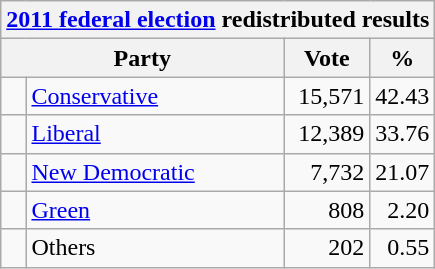<table class="wikitable">
<tr>
<th colspan="4"><a href='#'>2011 federal election</a> redistributed results</th>
</tr>
<tr>
<th bgcolor="#DDDDFF" width="130px" colspan="2">Party</th>
<th bgcolor="#DDDDFF" width="50px">Vote</th>
<th bgcolor="#DDDDFF" width="30px">%</th>
</tr>
<tr>
<td> </td>
<td><a href='#'>Conservative</a></td>
<td align="right">15,571</td>
<td align="right">42.43</td>
</tr>
<tr>
<td> </td>
<td><a href='#'>Liberal</a></td>
<td align="right">12,389</td>
<td align="right">33.76</td>
</tr>
<tr>
<td> </td>
<td><a href='#'>New Democratic</a></td>
<td align="right">7,732</td>
<td align="right">21.07</td>
</tr>
<tr>
<td> </td>
<td><a href='#'>Green</a></td>
<td align="right">808</td>
<td align="right">2.20</td>
</tr>
<tr>
<td> </td>
<td>Others</td>
<td align="right">202</td>
<td align="right">0.55</td>
</tr>
</table>
